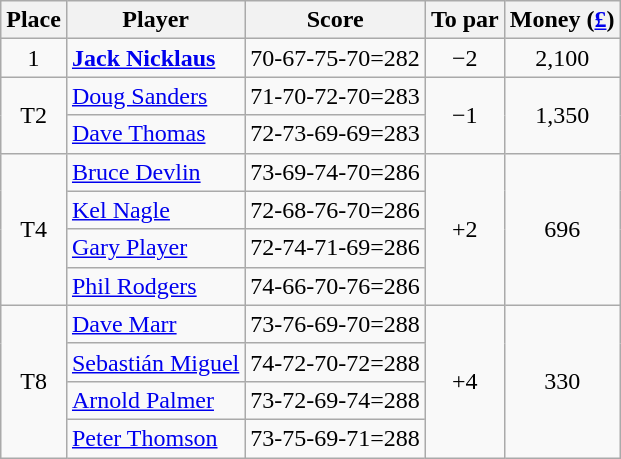<table class="wikitable">
<tr>
<th>Place</th>
<th>Player</th>
<th>Score</th>
<th>To par</th>
<th>Money (<a href='#'>£</a>)</th>
</tr>
<tr>
<td align="center">1</td>
<td> <strong><a href='#'>Jack Nicklaus</a></strong></td>
<td>70-67-75-70=282</td>
<td align="center">−2</td>
<td align=center>2,100</td>
</tr>
<tr>
<td rowspan=2 align="center">T2</td>
<td> <a href='#'>Doug Sanders</a></td>
<td>71-70-72-70=283</td>
<td rowspan=2 align="center">−1</td>
<td rowspan=2 align=center>1,350</td>
</tr>
<tr>
<td> <a href='#'>Dave Thomas</a></td>
<td>72-73-69-69=283</td>
</tr>
<tr>
<td rowspan=4 align="center">T4</td>
<td> <a href='#'>Bruce Devlin</a></td>
<td>73-69-74-70=286</td>
<td rowspan=4 align="center">+2</td>
<td rowspan=4 align=center>696</td>
</tr>
<tr>
<td> <a href='#'>Kel Nagle</a></td>
<td>72-68-76-70=286</td>
</tr>
<tr>
<td> <a href='#'>Gary Player</a></td>
<td>72-74-71-69=286</td>
</tr>
<tr>
<td> <a href='#'>Phil Rodgers</a></td>
<td>74-66-70-76=286</td>
</tr>
<tr>
<td rowspan=4 align="center">T8</td>
<td> <a href='#'>Dave Marr</a></td>
<td>73-76-69-70=288</td>
<td rowspan=4 align="center">+4</td>
<td rowspan=4 align=center>330</td>
</tr>
<tr>
<td> <a href='#'>Sebastián Miguel</a></td>
<td>74-72-70-72=288</td>
</tr>
<tr>
<td> <a href='#'>Arnold Palmer</a></td>
<td>73-72-69-74=288</td>
</tr>
<tr>
<td> <a href='#'>Peter Thomson</a></td>
<td>73-75-69-71=288</td>
</tr>
</table>
